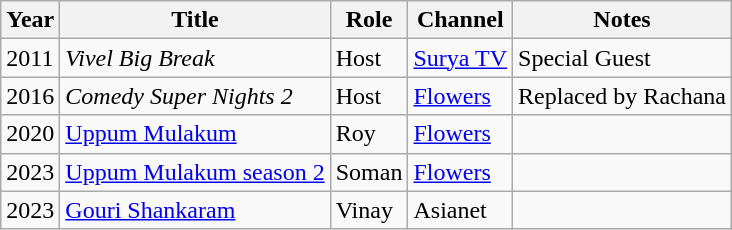<table class="wikitable">
<tr>
<th>Year</th>
<th>Title</th>
<th>Role</th>
<th>Channel</th>
<th>Notes</th>
</tr>
<tr>
<td>2011</td>
<td><em>Vivel Big Break</em></td>
<td>Host</td>
<td><a href='#'>Surya TV</a></td>
<td>Special Guest</td>
</tr>
<tr>
<td>2016</td>
<td><em>Comedy Super Nights 2</em></td>
<td>Host</td>
<td><a href='#'>Flowers</a></td>
<td>Replaced by Rachana</td>
</tr>
<tr>
<td>2020</td>
<td><a href='#'>Uppum Mulakum</a></td>
<td>Roy</td>
<td><a href='#'>Flowers</a></td>
<td></td>
</tr>
<tr>
<td>2023</td>
<td><a href='#'>Uppum Mulakum season 2</a></td>
<td>Soman</td>
<td><a href='#'>Flowers</a></td>
<td></td>
</tr>
<tr>
<td>2023</td>
<td><a href='#'>Gouri Shankaram</a></td>
<td>Vinay</td>
<td>Asianet</td>
<td></td>
</tr>
</table>
